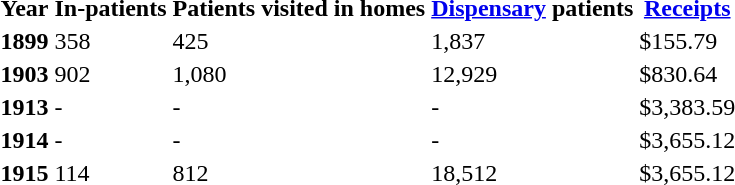<table>
<tr>
<th>Year</th>
<th>In-patients</th>
<th>Patients visited in homes</th>
<th><a href='#'>Dispensary</a> patients</th>
<th><a href='#'>Receipts</a></th>
</tr>
<tr>
<th>1899</th>
<td>358</td>
<td>425</td>
<td>1,837</td>
<td>$155.79</td>
</tr>
<tr>
<th>1903</th>
<td>902</td>
<td>1,080</td>
<td>12,929</td>
<td>$830.64</td>
</tr>
<tr>
<th>1913</th>
<td>-</td>
<td>-</td>
<td>-</td>
<td>$3,383.59</td>
</tr>
<tr>
<th>1914</th>
<td>-</td>
<td>-</td>
<td>-</td>
<td>$3,655.12</td>
</tr>
<tr>
<th>1915</th>
<td>114</td>
<td>812</td>
<td>18,512</td>
<td>$3,655.12</td>
</tr>
</table>
